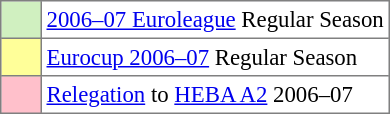<table bgcolor="#f7f8ff" cellpadding="3" cellspacing="0" border="1" style="font-size: 95%; border: gray solid 1px; border-collapse: collapse;text-align:center;">
<tr>
<td style="background: #D0F0C0;" width="20"></td>
<td bgcolor="#ffffff" align="left"><a href='#'>2006–07 Euroleague</a> Regular Season</td>
</tr>
<tr>
<td style="background: #FFFF99;" width="20"></td>
<td bgcolor="#ffffff" align="left"><a href='#'>Eurocup 2006–07</a> Regular Season</td>
</tr>
<tr>
<td style="background: #ffc0cb" width="20"></td>
<td bgcolor="#ffffff" align="left"><a href='#'>Relegation</a> to <a href='#'>HEBA A2</a> 2006–07</td>
</tr>
</table>
